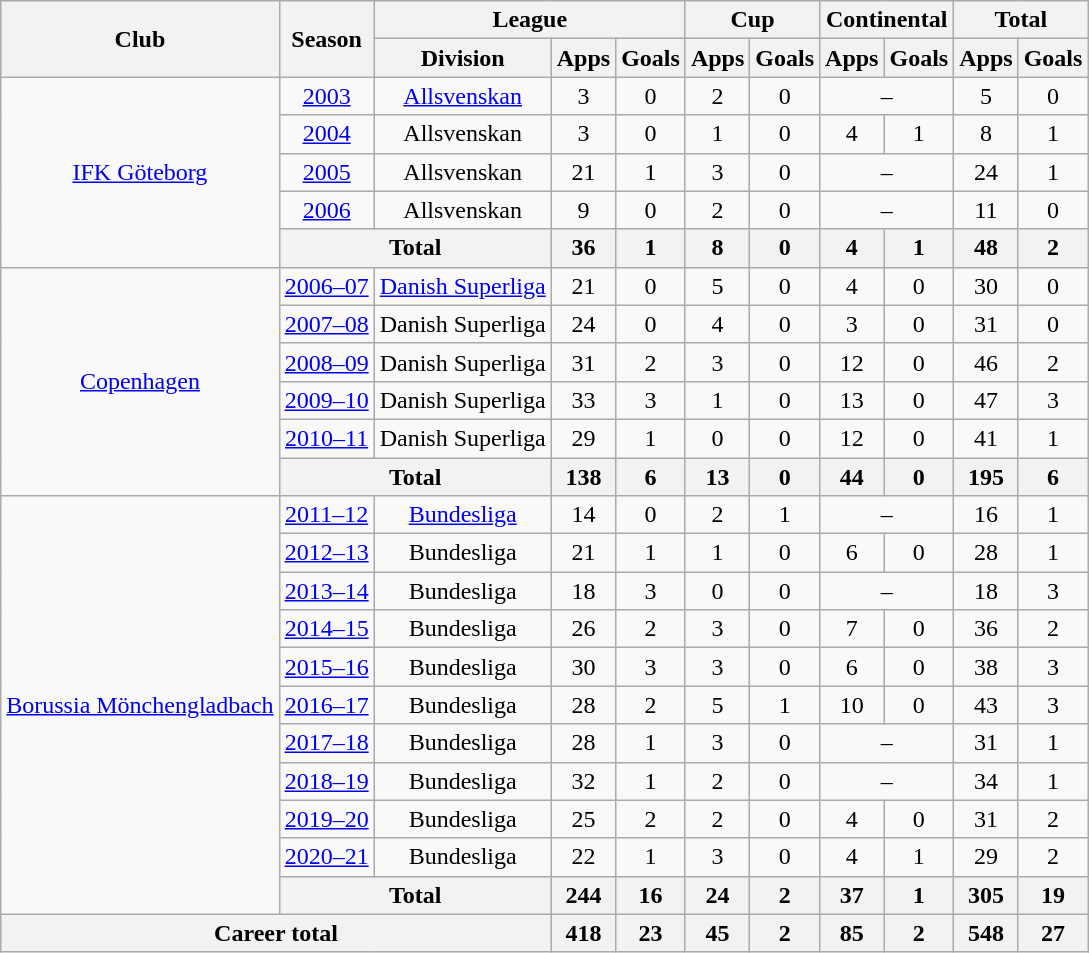<table class="wikitable" style="text-align:center">
<tr>
<th rowspan="2">Club</th>
<th rowspan="2">Season</th>
<th colspan="3">League</th>
<th colspan="2">Cup</th>
<th colspan="2">Continental</th>
<th colspan="2">Total</th>
</tr>
<tr>
<th>Division</th>
<th>Apps</th>
<th>Goals</th>
<th>Apps</th>
<th>Goals</th>
<th>Apps</th>
<th>Goals</th>
<th>Apps</th>
<th>Goals</th>
</tr>
<tr>
<td rowspan="5"><a href='#'>IFK Göteborg</a></td>
<td><a href='#'>2003</a></td>
<td><a href='#'>Allsvenskan</a></td>
<td>3</td>
<td>0</td>
<td>2</td>
<td>0</td>
<td colspan="2">–</td>
<td>5</td>
<td>0</td>
</tr>
<tr>
<td><a href='#'>2004</a></td>
<td>Allsvenskan</td>
<td>3</td>
<td>0</td>
<td>1</td>
<td>0</td>
<td>4</td>
<td>1</td>
<td>8</td>
<td>1</td>
</tr>
<tr>
<td><a href='#'>2005</a></td>
<td>Allsvenskan</td>
<td>21</td>
<td>1</td>
<td>3</td>
<td>0</td>
<td colspan="2">–</td>
<td>24</td>
<td>1</td>
</tr>
<tr>
<td><a href='#'>2006</a></td>
<td>Allsvenskan</td>
<td>9</td>
<td>0</td>
<td>2</td>
<td>0</td>
<td colspan="2">–</td>
<td>11</td>
<td>0</td>
</tr>
<tr>
<th colspan="2">Total</th>
<th>36</th>
<th>1</th>
<th>8</th>
<th>0</th>
<th>4</th>
<th>1</th>
<th>48</th>
<th>2</th>
</tr>
<tr>
<td rowspan="6"><a href='#'>Copenhagen</a></td>
<td><a href='#'>2006–07</a></td>
<td><a href='#'>Danish Superliga</a></td>
<td>21</td>
<td>0</td>
<td>5</td>
<td>0</td>
<td>4</td>
<td>0</td>
<td>30</td>
<td>0</td>
</tr>
<tr>
<td><a href='#'>2007–08</a></td>
<td>Danish Superliga</td>
<td>24</td>
<td>0</td>
<td>4</td>
<td>0</td>
<td>3</td>
<td>0</td>
<td>31</td>
<td>0</td>
</tr>
<tr>
<td><a href='#'>2008–09</a></td>
<td>Danish Superliga</td>
<td>31</td>
<td>2</td>
<td>3</td>
<td>0</td>
<td>12</td>
<td>0</td>
<td>46</td>
<td>2</td>
</tr>
<tr>
<td><a href='#'>2009–10</a></td>
<td>Danish Superliga</td>
<td>33</td>
<td>3</td>
<td>1</td>
<td>0</td>
<td>13</td>
<td>0</td>
<td>47</td>
<td>3</td>
</tr>
<tr>
<td><a href='#'>2010–11</a></td>
<td>Danish Superliga</td>
<td>29</td>
<td>1</td>
<td>0</td>
<td>0</td>
<td>12</td>
<td>0</td>
<td>41</td>
<td>1</td>
</tr>
<tr>
<th colspan="2">Total</th>
<th>138</th>
<th>6</th>
<th>13</th>
<th>0</th>
<th>44</th>
<th>0</th>
<th>195</th>
<th>6</th>
</tr>
<tr>
<td rowspan="11"><a href='#'>Borussia Mönchengladbach</a></td>
<td><a href='#'>2011–12</a></td>
<td><a href='#'>Bundesliga</a></td>
<td>14</td>
<td>0</td>
<td>2</td>
<td>1</td>
<td colspan="2">–</td>
<td>16</td>
<td>1</td>
</tr>
<tr>
<td><a href='#'>2012–13</a></td>
<td>Bundesliga</td>
<td>21</td>
<td>1</td>
<td>1</td>
<td>0</td>
<td>6</td>
<td>0</td>
<td>28</td>
<td>1</td>
</tr>
<tr>
<td><a href='#'>2013–14</a></td>
<td>Bundesliga</td>
<td>18</td>
<td>3</td>
<td>0</td>
<td>0</td>
<td colspan="2">–</td>
<td>18</td>
<td>3</td>
</tr>
<tr>
<td><a href='#'>2014–15</a></td>
<td>Bundesliga</td>
<td>26</td>
<td>2</td>
<td>3</td>
<td>0</td>
<td>7</td>
<td>0</td>
<td>36</td>
<td>2</td>
</tr>
<tr>
<td><a href='#'>2015–16</a></td>
<td>Bundesliga</td>
<td>30</td>
<td>3</td>
<td>3</td>
<td>0</td>
<td>6</td>
<td>0</td>
<td>38</td>
<td>3</td>
</tr>
<tr>
<td><a href='#'>2016–17</a></td>
<td>Bundesliga</td>
<td>28</td>
<td>2</td>
<td>5</td>
<td>1</td>
<td>10</td>
<td>0</td>
<td>43</td>
<td>3</td>
</tr>
<tr>
<td><a href='#'>2017–18</a></td>
<td>Bundesliga</td>
<td>28</td>
<td>1</td>
<td>3</td>
<td>0</td>
<td colspan="2">–</td>
<td>31</td>
<td>1</td>
</tr>
<tr>
<td><a href='#'>2018–19</a></td>
<td>Bundesliga</td>
<td>32</td>
<td>1</td>
<td>2</td>
<td>0</td>
<td colspan="2">–</td>
<td>34</td>
<td>1</td>
</tr>
<tr>
<td><a href='#'>2019–20</a></td>
<td>Bundesliga</td>
<td>25</td>
<td>2</td>
<td>2</td>
<td>0</td>
<td>4</td>
<td>0</td>
<td>31</td>
<td>2</td>
</tr>
<tr>
<td><a href='#'>2020–21</a></td>
<td>Bundesliga</td>
<td>22</td>
<td>1</td>
<td>3</td>
<td>0</td>
<td>4</td>
<td>1</td>
<td>29</td>
<td>2</td>
</tr>
<tr>
<th colspan="2">Total</th>
<th>244</th>
<th>16</th>
<th>24</th>
<th>2</th>
<th>37</th>
<th>1</th>
<th>305</th>
<th>19</th>
</tr>
<tr>
<th colspan="3">Career total</th>
<th>418</th>
<th>23</th>
<th>45</th>
<th>2</th>
<th>85</th>
<th>2</th>
<th>548</th>
<th>27</th>
</tr>
</table>
